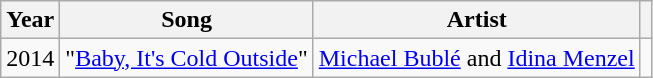<table class="wikitable">
<tr>
<th scope="col">Year</th>
<th scope="col">Song</th>
<th scope="col" class="unsortable">Artist</th>
<th scope="col" class="unsortable"></th>
</tr>
<tr>
<td>2014</td>
<td>"<a href='#'>Baby, It's Cold Outside</a>"</td>
<td><a href='#'>Michael Bublé</a> and <a href='#'>Idina Menzel</a></td>
<td style="text-align:center"></td>
</tr>
</table>
